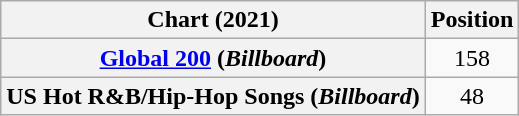<table class="wikitable sortable plainrowheaders" style="text-align:center">
<tr>
<th scope="col">Chart (2021)</th>
<th scope="col">Position</th>
</tr>
<tr>
<th scope="row"><a href='#'>Global 200</a> (<em>Billboard</em>)</th>
<td>158</td>
</tr>
<tr>
<th scope="row">US Hot R&B/Hip-Hop Songs (<em>Billboard</em>)</th>
<td>48</td>
</tr>
</table>
